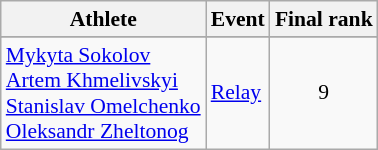<table class="wikitable" style="font-size:90%">
<tr>
<th>Athlete</th>
<th>Event</th>
<th>Final rank</th>
</tr>
<tr style="font-size:95%">
</tr>
<tr align=center>
<td align=left><a href='#'>Mykyta Sokolov</a><br><a href='#'>Artem Khmelivskyi</a><br><a href='#'>Stanislav Omelchenko</a><br><a href='#'>Oleksandr Zheltonog</a></td>
<td align=left><a href='#'>Relay</a></td>
<td>9</td>
</tr>
</table>
